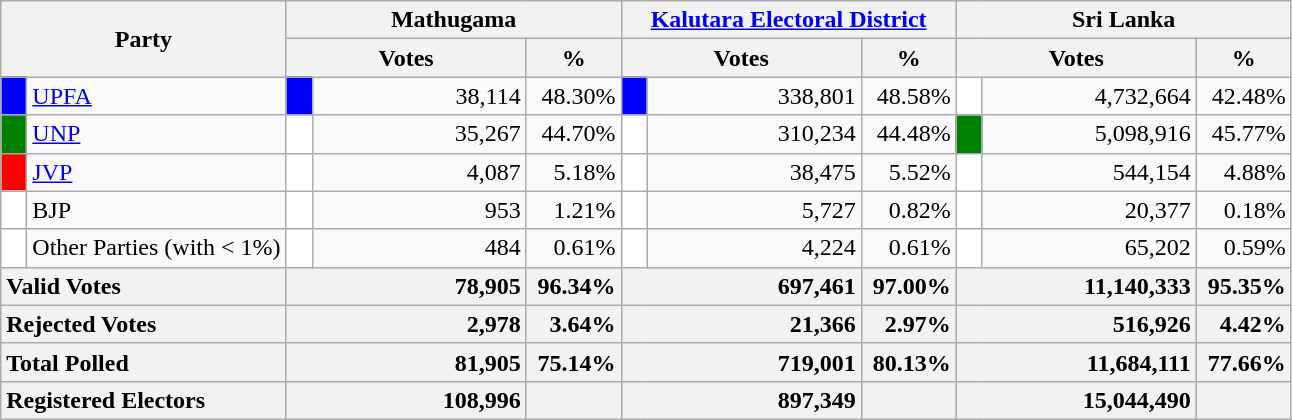<table class="wikitable">
<tr>
<th colspan="2" width="144px"rowspan="2">Party</th>
<th colspan="3" width="216px">Mathugama</th>
<th colspan="3" width="216px"><a href='#'>Kalutara Electoral District</a></th>
<th colspan="3" width="216px">Sri Lanka</th>
</tr>
<tr>
<th colspan="2" width="144px">Votes</th>
<th>%</th>
<th colspan="2" width="144px">Votes</th>
<th>%</th>
<th colspan="2" width="144px">Votes</th>
<th>%</th>
</tr>
<tr>
<td style="background-color:blue;" width="10px"></td>
<td style="text-align:left;"><a href='#'>UPFA</a></td>
<td style="background-color:blue;" width="10px"></td>
<td style="text-align:right;">38,114</td>
<td style="text-align:right;">48.30%</td>
<td style="background-color:blue;" width="10px"></td>
<td style="text-align:right;">338,801</td>
<td style="text-align:right;">48.58%</td>
<td style="background-color:white;" width="10px"></td>
<td style="text-align:right;">4,732,664</td>
<td style="text-align:right;">42.48%</td>
</tr>
<tr>
<td style="background-color:green;" width="10px"></td>
<td style="text-align:left;"><a href='#'>UNP</a></td>
<td style="background-color:white;" width="10px"></td>
<td style="text-align:right;">35,267</td>
<td style="text-align:right;">44.70%</td>
<td style="background-color:white;" width="10px"></td>
<td style="text-align:right;">310,234</td>
<td style="text-align:right;">44.48%</td>
<td style="background-color:green;" width="10px"></td>
<td style="text-align:right;">5,098,916</td>
<td style="text-align:right;">45.77%</td>
</tr>
<tr>
<td style="background-color:red;" width="10px"></td>
<td style="text-align:left;"><a href='#'>JVP</a></td>
<td style="background-color:white;" width="10px"></td>
<td style="text-align:right;">4,087</td>
<td style="text-align:right;">5.18%</td>
<td style="background-color:white;" width="10px"></td>
<td style="text-align:right;">38,475</td>
<td style="text-align:right;">5.52%</td>
<td style="background-color:white;" width="10px"></td>
<td style="text-align:right;">544,154</td>
<td style="text-align:right;">4.88%</td>
</tr>
<tr>
<td style="background-color:white;" width="10px"></td>
<td style="text-align:left;">BJP</td>
<td style="background-color:white;" width="10px"></td>
<td style="text-align:right;">953</td>
<td style="text-align:right;">1.21%</td>
<td style="background-color:white;" width="10px"></td>
<td style="text-align:right;">5,727</td>
<td style="text-align:right;">0.82%</td>
<td style="background-color:white;" width="10px"></td>
<td style="text-align:right;">20,377</td>
<td style="text-align:right;">0.18%</td>
</tr>
<tr>
<td style="background-color:white;" width="10px"></td>
<td style="text-align:left;">Other Parties (with < 1%)</td>
<td style="background-color:white;" width="10px"></td>
<td style="text-align:right;">484</td>
<td style="text-align:right;">0.61%</td>
<td style="background-color:white;" width="10px"></td>
<td style="text-align:right;">4,224</td>
<td style="text-align:right;">0.61%</td>
<td style="background-color:white;" width="10px"></td>
<td style="text-align:right;">65,202</td>
<td style="text-align:right;">0.59%</td>
</tr>
<tr>
<th colspan="2" width="144px"style="text-align:left;">Valid Votes</th>
<th style="text-align:right;"colspan="2" width="144px">78,905</th>
<th style="text-align:right;">96.34%</th>
<th style="text-align:right;"colspan="2" width="144px">697,461</th>
<th style="text-align:right;">97.00%</th>
<th style="text-align:right;"colspan="2" width="144px">11,140,333</th>
<th style="text-align:right;">95.35%</th>
</tr>
<tr>
<th colspan="2" width="144px"style="text-align:left;">Rejected Votes</th>
<th style="text-align:right;"colspan="2" width="144px">2,978</th>
<th style="text-align:right;">3.64%</th>
<th style="text-align:right;"colspan="2" width="144px">21,366</th>
<th style="text-align:right;">2.97%</th>
<th style="text-align:right;"colspan="2" width="144px">516,926</th>
<th style="text-align:right;">4.42%</th>
</tr>
<tr>
<th colspan="2" width="144px"style="text-align:left;">Total Polled</th>
<th style="text-align:right;"colspan="2" width="144px">81,905</th>
<th style="text-align:right;">75.14%</th>
<th style="text-align:right;"colspan="2" width="144px">719,001</th>
<th style="text-align:right;">80.13%</th>
<th style="text-align:right;"colspan="2" width="144px">11,684,111</th>
<th style="text-align:right;">77.66%</th>
</tr>
<tr>
<th colspan="2" width="144px"style="text-align:left;">Registered Electors</th>
<th style="text-align:right;"colspan="2" width="144px">108,996</th>
<th></th>
<th style="text-align:right;"colspan="2" width="144px">897,349</th>
<th></th>
<th style="text-align:right;"colspan="2" width="144px">15,044,490</th>
<th></th>
</tr>
</table>
